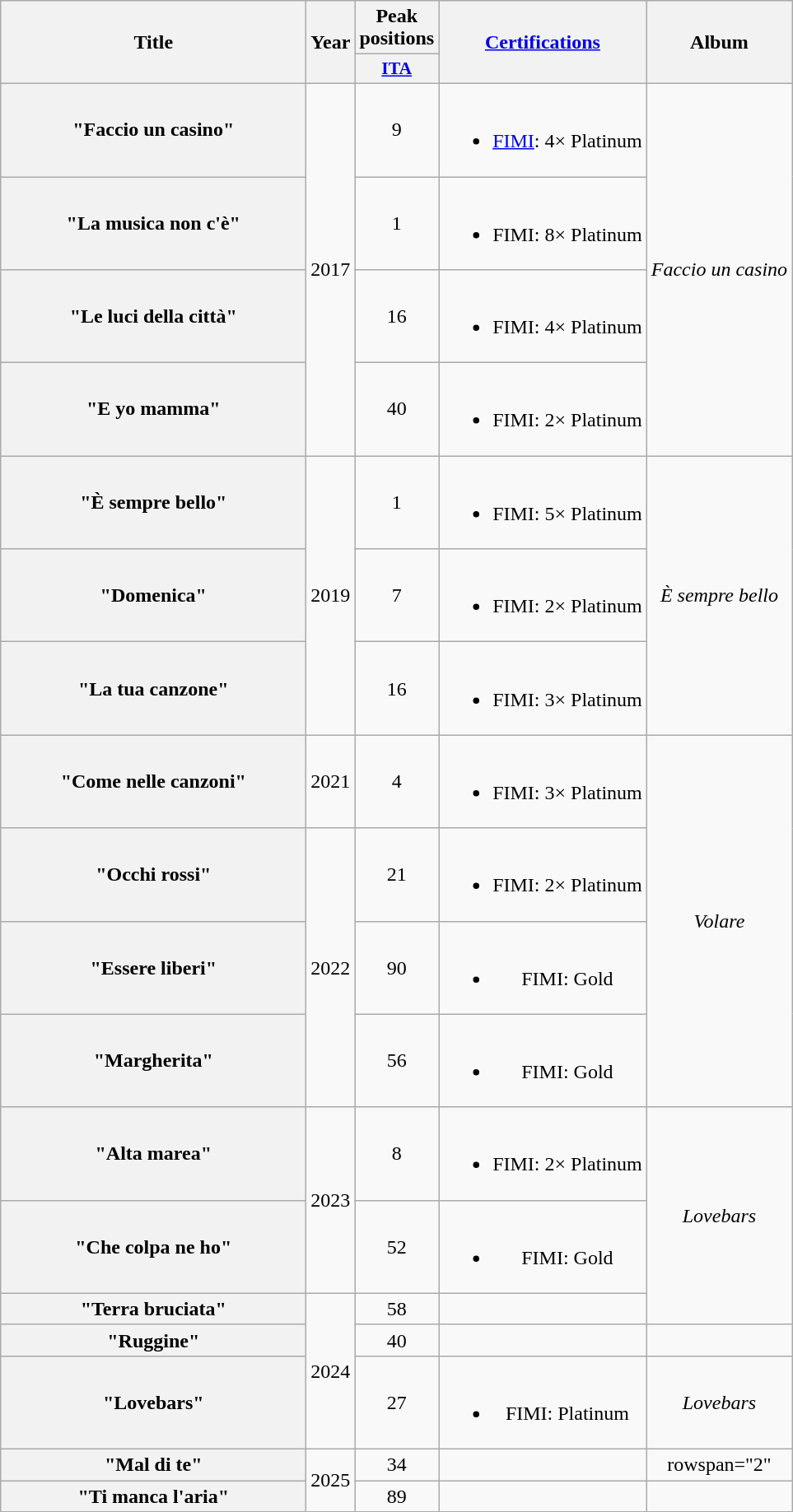<table class="wikitable plainrowheaders" style="text-align:center;">
<tr>
<th scope="col" rowspan="2" style="width:15em;">Title</th>
<th scope="col" rowspan="2" style="width:1em;">Year</th>
<th scope="col">Peak positions</th>
<th scope="col" rowspan="2"><a href='#'>Certifications</a></th>
<th scope="col" rowspan="2">Album</th>
</tr>
<tr>
<th scope="col" style="width:3em;font-size:90%;"><a href='#'>ITA</a><br></th>
</tr>
<tr>
<th scope="row">"Faccio un casino"</th>
<td rowspan=4>2017</td>
<td>9</td>
<td><br><ul><li><a href='#'>FIMI</a>: 4× Platinum</li></ul></td>
<td rowspan=4><em>Faccio un casino</em></td>
</tr>
<tr>
<th scope="row">"La musica non c'è"</th>
<td>1</td>
<td><br><ul><li>FIMI: 8× Platinum</li></ul></td>
</tr>
<tr>
<th scope="row">"Le luci della città"</th>
<td>16</td>
<td><br><ul><li>FIMI: 4× Platinum</li></ul></td>
</tr>
<tr>
<th scope="row">"E yo mamma"</th>
<td>40</td>
<td><br><ul><li>FIMI: 2× Platinum</li></ul></td>
</tr>
<tr>
<th scope="row">"È sempre bello"</th>
<td rowspan=3>2019</td>
<td>1</td>
<td><br><ul><li>FIMI: 5× Platinum</li></ul></td>
<td rowspan=3><em>È sempre bello</em></td>
</tr>
<tr>
<th scope="row">"Domenica"</th>
<td>7</td>
<td><br><ul><li>FIMI: 2× Platinum</li></ul></td>
</tr>
<tr>
<th scope="row">"La tua canzone"</th>
<td>16</td>
<td><br><ul><li>FIMI: 3× Platinum</li></ul></td>
</tr>
<tr>
<th scope="row">"Come nelle canzoni"</th>
<td>2021</td>
<td>4</td>
<td><br><ul><li>FIMI: 3× Platinum</li></ul></td>
<td rowspan=4><em>Volare</em></td>
</tr>
<tr>
<th scope="row">"Occhi rossi"</th>
<td rowspan="3">2022</td>
<td>21</td>
<td><br><ul><li>FIMI: 2× Platinum</li></ul></td>
</tr>
<tr>
<th scope="row">"Essere liberi"</th>
<td>90</td>
<td><br><ul><li>FIMI: Gold</li></ul></td>
</tr>
<tr>
<th scope="row">"Margherita"</th>
<td>56</td>
<td><br><ul><li>FIMI: Gold</li></ul></td>
</tr>
<tr>
<th scope="row">"Alta marea"<br></th>
<td rowspan="2">2023</td>
<td>8</td>
<td><br><ul><li>FIMI: 2× Platinum</li></ul></td>
<td rowspan="3"><em>Lovebars</em></td>
</tr>
<tr>
<th scope="row">"Che colpa ne ho"<br></th>
<td>52</td>
<td><br><ul><li>FIMI: Gold</li></ul></td>
</tr>
<tr>
<th scope="row">"Terra bruciata"<br></th>
<td rowspan="3">2024</td>
<td>58</td>
<td></td>
</tr>
<tr>
<th scope="row">"Ruggine"<br></th>
<td>40</td>
<td></td>
<td></td>
</tr>
<tr>
<th scope="row">"Lovebars"<br></th>
<td>27</td>
<td><br><ul><li>FIMI: Platinum</li></ul></td>
<td><em>Lovebars</em></td>
</tr>
<tr>
<th scope="row">"Mal di te"</th>
<td rowspan="2">2025</td>
<td>34<br></td>
<td></td>
<td>rowspan="2" </td>
</tr>
<tr>
<th scope="row">"Ti manca l'aria"</th>
<td>89<br></td>
<td></td>
</tr>
</table>
